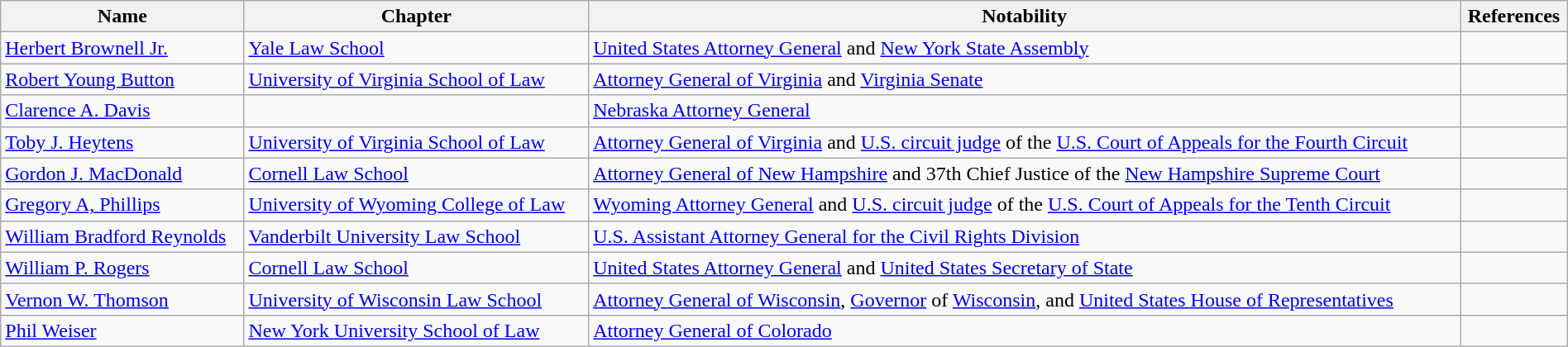<table class="wikitable sortable" style="width:100%;">
<tr>
<th>Name</th>
<th>Chapter</th>
<th>Notability</th>
<th>References</th>
</tr>
<tr>
<td><a href='#'>Herbert Brownell Jr.</a></td>
<td><a href='#'>Yale Law School</a></td>
<td><a href='#'>United States Attorney General</a> and <a href='#'>New York State Assembly</a></td>
<td></td>
</tr>
<tr>
<td><a href='#'>Robert Young Button</a></td>
<td><a href='#'>University of Virginia School of Law</a></td>
<td><a href='#'>Attorney General of Virginia</a> and <a href='#'>Virginia Senate</a></td>
<td></td>
</tr>
<tr>
<td><a href='#'>Clarence A. Davis</a></td>
<td></td>
<td><a href='#'>Nebraska Attorney General</a></td>
<td></td>
</tr>
<tr>
<td><a href='#'>Toby J. Heytens</a></td>
<td><a href='#'>University of Virginia School of Law</a></td>
<td><a href='#'>Attorney General of Virginia</a> and <a href='#'>U.S. circuit judge</a> of the <a href='#'>U.S. Court of Appeals for the Fourth Circuit</a></td>
<td></td>
</tr>
<tr>
<td><a href='#'>Gordon J. MacDonald</a></td>
<td><a href='#'>Cornell Law School</a></td>
<td><a href='#'>Attorney General of New Hampshire</a> and 37th Chief Justice of the <a href='#'>New Hampshire Supreme Court</a></td>
<td></td>
</tr>
<tr>
<td><a href='#'>Gregory A, Phillips</a></td>
<td><a href='#'>University of Wyoming College of Law</a></td>
<td><a href='#'>Wyoming Attorney General</a> and <a href='#'>U.S. circuit judge</a> of the <a href='#'>U.S. Court of Appeals for the Tenth Circuit</a></td>
<td></td>
</tr>
<tr>
<td><a href='#'>William Bradford Reynolds</a></td>
<td><a href='#'>Vanderbilt University Law School</a></td>
<td><a href='#'>U.S. Assistant Attorney General for the Civil Rights Division</a></td>
<td></td>
</tr>
<tr>
<td><a href='#'>William P. Rogers</a></td>
<td><a href='#'>Cornell Law School</a></td>
<td><a href='#'>United States Attorney General</a> and <a href='#'>United States Secretary of State</a></td>
<td></td>
</tr>
<tr>
<td><a href='#'>Vernon W. Thomson</a></td>
<td><a href='#'>University of Wisconsin Law School</a></td>
<td><a href='#'>Attorney General of Wisconsin</a>, <a href='#'>Governor</a> of <a href='#'>Wisconsin</a>, and <a href='#'>United States House of Representatives</a></td>
<td></td>
</tr>
<tr>
<td><a href='#'>Phil Weiser</a></td>
<td><a href='#'>New York University School of Law</a></td>
<td><a href='#'>Attorney General of Colorado</a></td>
<td></td>
</tr>
</table>
